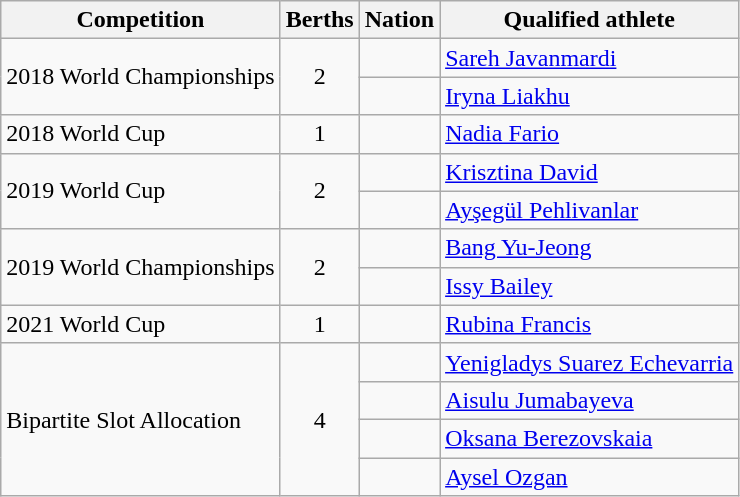<table class="wikitable">
<tr>
<th>Competition</th>
<th>Berths</th>
<th>Nation</th>
<th>Qualified athlete</th>
</tr>
<tr>
<td rowspan=2>2018 World Championships</td>
<td align=center rowspan=2>2</td>
<td></td>
<td><a href='#'>Sareh Javanmardi</a></td>
</tr>
<tr>
<td></td>
<td><a href='#'>Iryna Liakhu</a></td>
</tr>
<tr>
<td>2018 World Cup</td>
<td align=center>1</td>
<td></td>
<td><a href='#'>Nadia Fario</a></td>
</tr>
<tr>
<td rowspan=2>2019 World Cup</td>
<td align=center rowspan=2>2</td>
<td></td>
<td><a href='#'>Krisztina David</a></td>
</tr>
<tr>
<td></td>
<td><a href='#'>Ayşegül Pehlivanlar</a></td>
</tr>
<tr>
<td rowspan=2>2019 World Championships</td>
<td align=center rowspan=2>2</td>
<td></td>
<td><a href='#'>Bang Yu-Jeong</a></td>
</tr>
<tr>
<td></td>
<td><a href='#'>Issy Bailey</a></td>
</tr>
<tr>
<td>2021 World Cup</td>
<td align=center>1</td>
<td></td>
<td><a href='#'>Rubina Francis</a></td>
</tr>
<tr>
<td rowspan=4>Bipartite Slot Allocation</td>
<td align=center rowspan=4>4</td>
<td></td>
<td><a href='#'>Yenigladys Suarez Echevarria</a></td>
</tr>
<tr>
<td></td>
<td><a href='#'>Aisulu Jumabayeva</a></td>
</tr>
<tr>
<td></td>
<td><a href='#'>Oksana Berezovskaia</a></td>
</tr>
<tr>
<td></td>
<td><a href='#'>Aysel Ozgan</a></td>
</tr>
</table>
